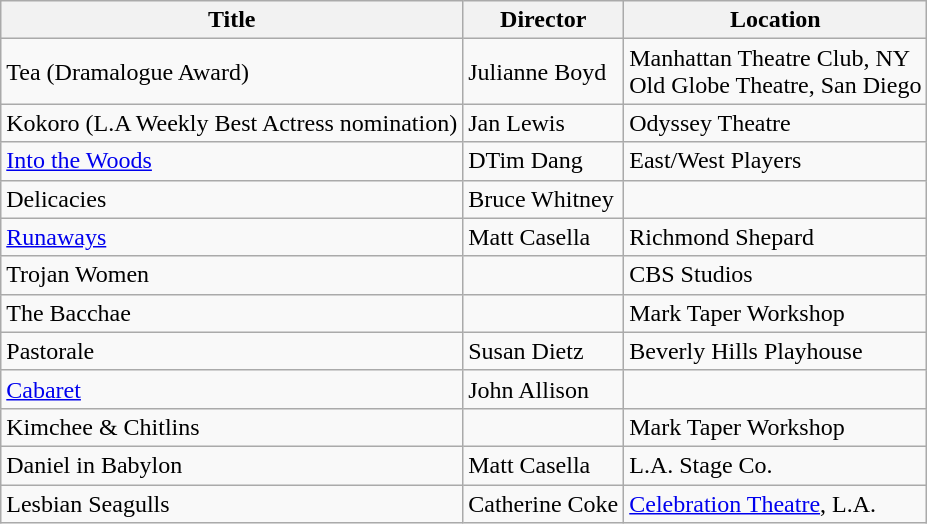<table class="wikitable">
<tr>
<th>Title</th>
<th>Director</th>
<th>Location</th>
</tr>
<tr>
<td>Tea (Dramalogue Award)</td>
<td>Julianne Boyd</td>
<td>Manhattan Theatre Club, NY<br>Old Globe Theatre, San Diego</td>
</tr>
<tr>
<td>Kokoro (L.A Weekly Best Actress nomination)</td>
<td>Jan Lewis</td>
<td>Odyssey Theatre</td>
</tr>
<tr>
<td><a href='#'>Into the Woods</a></td>
<td>DTim Dang</td>
<td>East/West Players</td>
</tr>
<tr>
<td>Delicacies</td>
<td>Bruce Whitney</td>
<td></td>
</tr>
<tr>
<td><a href='#'>Runaways</a></td>
<td>Matt Casella</td>
<td>Richmond Shepard</td>
</tr>
<tr>
<td>Trojan Women</td>
<td></td>
<td>CBS Studios</td>
</tr>
<tr>
<td>The Bacchae</td>
<td></td>
<td>Mark Taper Workshop</td>
</tr>
<tr>
<td>Pastorale</td>
<td>Susan Dietz</td>
<td>Beverly Hills Playhouse</td>
</tr>
<tr>
<td><a href='#'>Cabaret</a></td>
<td>John Allison</td>
<td></td>
</tr>
<tr>
<td>Kimchee & Chitlins</td>
<td></td>
<td>Mark Taper Workshop</td>
</tr>
<tr>
<td>Daniel in Babylon</td>
<td>Matt Casella</td>
<td>L.A. Stage Co.</td>
</tr>
<tr>
<td>Lesbian Seagulls</td>
<td>Catherine Coke</td>
<td><a href='#'>Celebration Theatre</a>, L.A.</td>
</tr>
</table>
